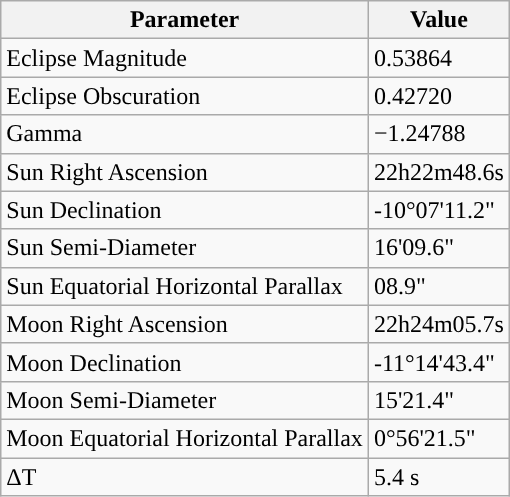<table class="wikitable">
<tr>
<th>Parameter</th>
<th>Value</th>
</tr>
<tr>
<td>Eclipse Magnitude</td>
<td>0.53864</td>
</tr>
<tr>
<td>Eclipse Obscuration</td>
<td>0.42720</td>
</tr>
<tr>
<td>Gamma</td>
<td>−1.24788</td>
</tr>
<tr>
<td>Sun Right Ascension</td>
<td>22h22m48.6s</td>
</tr>
<tr>
<td>Sun Declination</td>
<td>-10°07'11.2"</td>
</tr>
<tr>
<td>Sun Semi-Diameter</td>
<td>16'09.6"</td>
</tr>
<tr>
<td>Sun Equatorial Horizontal Parallax</td>
<td>08.9"</td>
</tr>
<tr>
<td>Moon Right Ascension</td>
<td>22h24m05.7s</td>
</tr>
<tr>
<td>Moon Declination</td>
<td>-11°14'43.4"</td>
</tr>
<tr>
<td>Moon Semi-Diameter</td>
<td>15'21.4"</td>
</tr>
<tr>
<td>Moon Equatorial Horizontal Parallax</td>
<td>0°56'21.5"</td>
</tr>
<tr>
<td>ΔT</td>
<td>5.4 s</td>
</tr>
</table>
